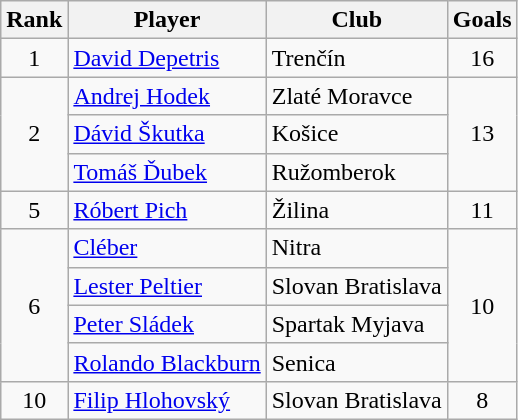<table class="wikitable" style="text-align:center">
<tr>
<th>Rank</th>
<th>Player</th>
<th>Club</th>
<th>Goals</th>
</tr>
<tr>
<td>1</td>
<td align="left"> <a href='#'>David Depetris</a></td>
<td align="left">Trenčín</td>
<td>16</td>
</tr>
<tr>
<td rowspan="3">2</td>
<td align="left"> <a href='#'>Andrej Hodek</a></td>
<td align="left">Zlaté Moravce</td>
<td rowspan="3">13</td>
</tr>
<tr>
<td align="left"> <a href='#'>Dávid Škutka</a></td>
<td align="left">Košice</td>
</tr>
<tr>
<td align="left"> <a href='#'>Tomáš Ďubek</a></td>
<td align="left">Ružomberok</td>
</tr>
<tr>
<td>5</td>
<td align="left"> <a href='#'>Róbert Pich</a></td>
<td align="left">Žilina</td>
<td>11</td>
</tr>
<tr>
<td rowspan="4">6</td>
<td align="left"> <a href='#'>Cléber</a></td>
<td align="left">Nitra</td>
<td rowspan="4">10</td>
</tr>
<tr>
<td align="left"> <a href='#'>Lester Peltier</a></td>
<td align="left">Slovan Bratislava</td>
</tr>
<tr>
<td align="left"> <a href='#'>Peter Sládek</a></td>
<td align="left">Spartak Myjava</td>
</tr>
<tr>
<td align="left"> <a href='#'>Rolando Blackburn</a></td>
<td align="left">Senica</td>
</tr>
<tr>
<td>10</td>
<td align="left"> <a href='#'>Filip Hlohovský</a></td>
<td align="left">Slovan Bratislava</td>
<td>8</td>
</tr>
</table>
